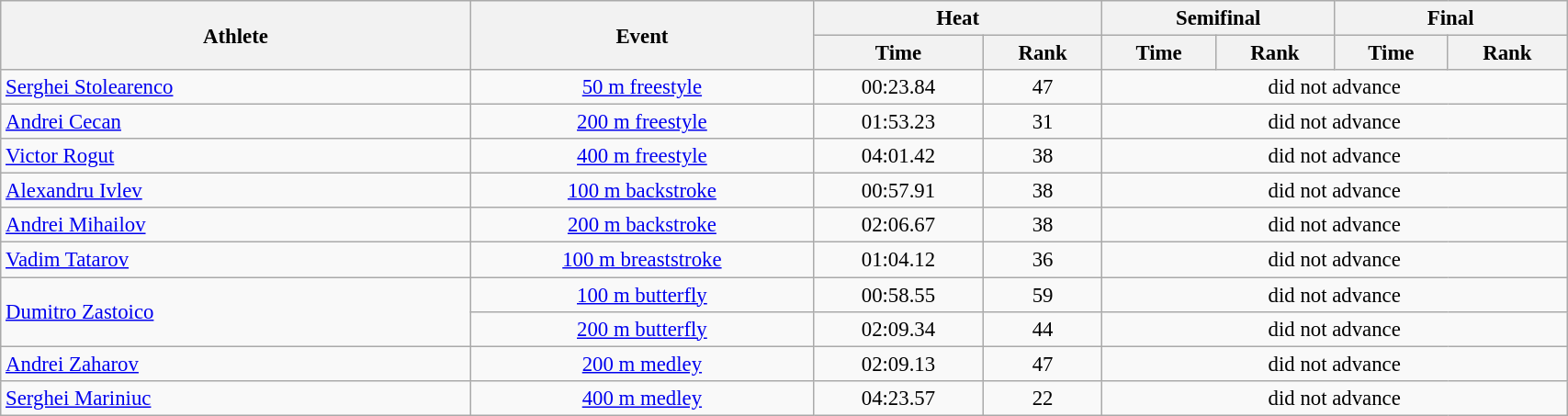<table class=wikitable style="font-size:95%" width="90%">
<tr>
<th rowspan="2">Athlete</th>
<th rowspan="2">Event</th>
<th colspan="2">Heat</th>
<th colspan="2">Semifinal</th>
<th colspan="2">Final</th>
</tr>
<tr>
<th>Time</th>
<th>Rank</th>
<th>Time</th>
<th>Rank</th>
<th>Time</th>
<th>Rank</th>
</tr>
<tr>
<td width=30%><a href='#'>Serghei Stolearenco</a></td>
<td align=center><a href='#'>50 m freestyle</a></td>
<td align=center>00:23.84</td>
<td align=center>47</td>
<td align=center colspan="4">did not advance</td>
</tr>
<tr>
<td width=30%><a href='#'>Andrei Cecan</a></td>
<td align=center><a href='#'>200 m freestyle</a></td>
<td align=center>01:53.23</td>
<td align=center>31</td>
<td align=center colspan="4">did not advance</td>
</tr>
<tr>
<td width=30%><a href='#'>Victor Rogut</a></td>
<td align=center><a href='#'>400 m freestyle</a></td>
<td align=center>04:01.42</td>
<td align=center>38</td>
<td align=center colspan="4">did not advance</td>
</tr>
<tr>
<td width=30%><a href='#'>Alexandru Ivlev</a></td>
<td align=center><a href='#'>100 m backstroke</a></td>
<td align=center>00:57.91</td>
<td align=center>38</td>
<td align=center colspan="4">did not advance</td>
</tr>
<tr>
<td width=30%><a href='#'>Andrei Mihailov</a></td>
<td align=center><a href='#'>200 m backstroke</a></td>
<td align=center>02:06.67</td>
<td align=center>38</td>
<td align=center colspan="4">did not advance</td>
</tr>
<tr>
<td width=30%><a href='#'>Vadim Tatarov</a></td>
<td align=center><a href='#'>100 m breaststroke</a></td>
<td align=center>01:04.12</td>
<td align=center>36</td>
<td align=center colspan="4">did not advance</td>
</tr>
<tr>
<td width=30% rowspan=2><a href='#'>Dumitro Zastoico</a></td>
<td align=center><a href='#'>100 m butterfly</a></td>
<td align=center>00:58.55</td>
<td align=center>59</td>
<td align=center colspan="4">did not advance</td>
</tr>
<tr>
<td align=center><a href='#'>200 m butterfly</a></td>
<td align=center>02:09.34</td>
<td align=center>44</td>
<td align=center colspan="4">did not advance</td>
</tr>
<tr>
<td width=30%><a href='#'>Andrei Zaharov</a></td>
<td align=center><a href='#'>200 m medley</a></td>
<td align=center>02:09.13</td>
<td align=center>47</td>
<td align=center colspan="4">did not advance</td>
</tr>
<tr>
<td width=30%><a href='#'>Serghei Mariniuc</a></td>
<td align=center><a href='#'>400 m medley</a></td>
<td align=center>04:23.57</td>
<td align=center>22</td>
<td align=center colspan="4">did not advance</td>
</tr>
</table>
